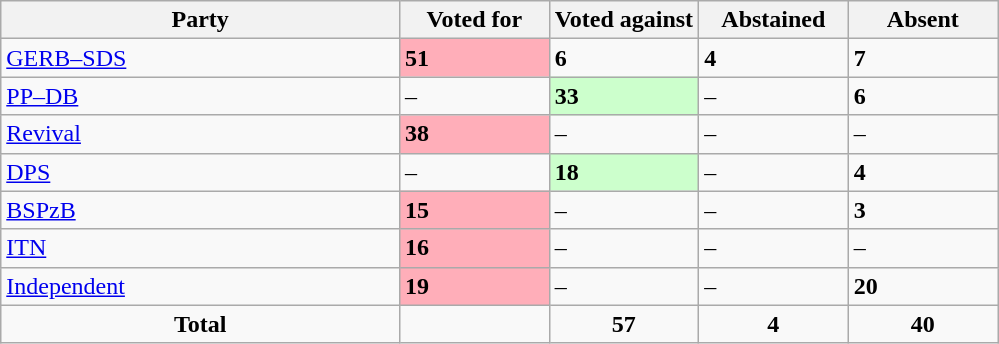<table class="wikitable">
<tr>
<th>Party</th>
<th style="width:15%;">Voted for</th>
<th style="width:15%;">Voted against</th>
<th style="width:15%;">Abstained</th>
<th style="width:15%;">Absent</th>
</tr>
<tr>
<td> <a href='#'>GERB–SDS</a></td>
<td style="background-color:#FFAEB9;"><strong>51</strong></td>
<td><strong>6</strong></td>
<td><strong>4</strong></td>
<td><strong>7</strong></td>
</tr>
<tr>
<td> <a href='#'>PP–DB</a></td>
<td>–</td>
<td style="background-color:#CCFFCC;"><strong>33</strong></td>
<td>–</td>
<td><strong>6</strong></td>
</tr>
<tr>
<td> <a href='#'>Revival</a></td>
<td style="background-color:#FFAEB9;"><strong>38</strong></td>
<td>–</td>
<td>–</td>
<td>–</td>
</tr>
<tr>
<td> <a href='#'>DPS</a></td>
<td>–</td>
<td style="background-color:#CCFFCC;"><strong>18</strong></td>
<td>–</td>
<td><strong>4</strong></td>
</tr>
<tr>
<td> <a href='#'>BSPzB</a></td>
<td style="background-color:#FFAEB9;"><strong>15</strong></td>
<td>–</td>
<td>–</td>
<td><strong>3</strong></td>
</tr>
<tr>
<td> <a href='#'>ITN</a></td>
<td style="background-color:#FFAEB9;"><strong>16</strong></td>
<td>–</td>
<td>–</td>
<td>–</td>
</tr>
<tr>
<td> <a href='#'>Independent</a></td>
<td style="background-color:#FFAEB9;"><strong>19</strong></td>
<td>–</td>
<td>–</td>
<td><strong>20</strong></td>
</tr>
<tr>
<td style="text-align:center;"><strong>Total</strong></td>
<td></td>
<td style="text-align:center;"><strong>57</strong></td>
<td style="text-align:center;"><strong>4</strong></td>
<td style="text-align:center;"><strong>40</strong></td>
</tr>
</table>
